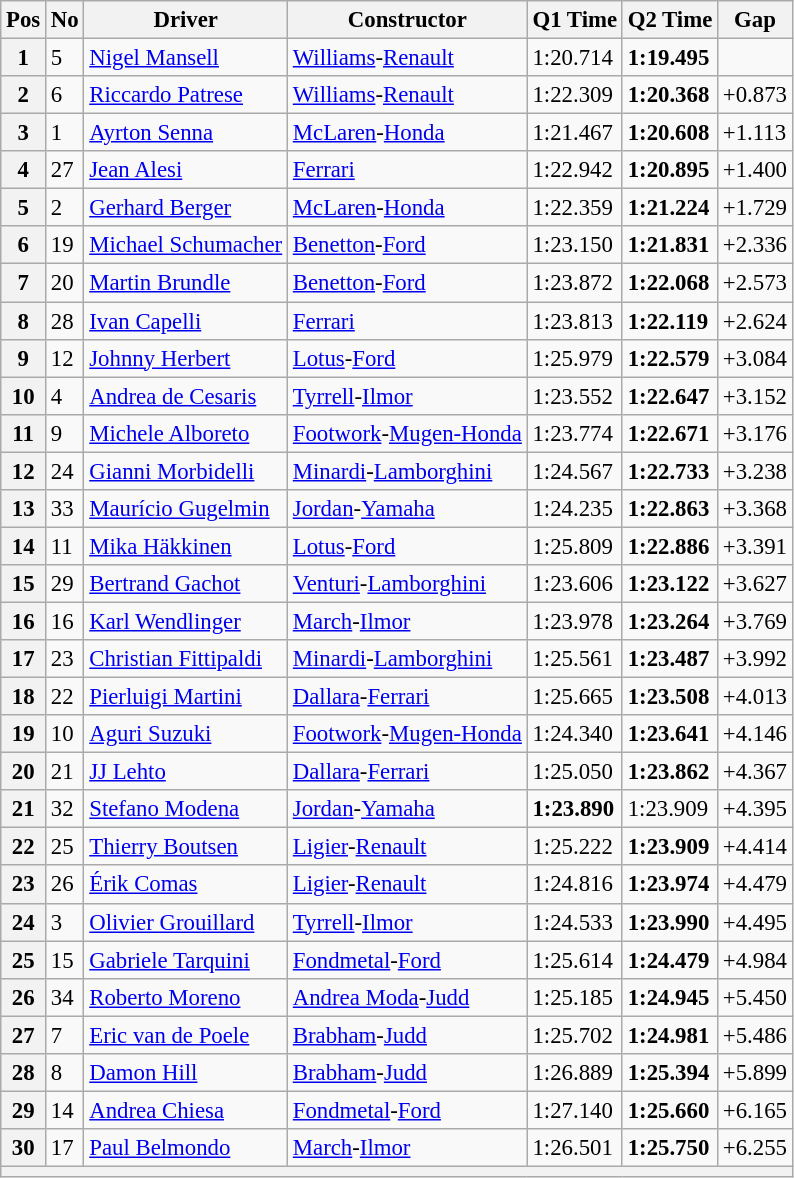<table class="wikitable sortable" style="font-size: 95%;">
<tr>
<th>Pos</th>
<th>No</th>
<th>Driver</th>
<th>Constructor</th>
<th>Q1 Time</th>
<th>Q2 Time</th>
<th>Gap</th>
</tr>
<tr>
<th>1</th>
<td>5</td>
<td> <a href='#'>Nigel Mansell</a></td>
<td><a href='#'>Williams</a>-<a href='#'>Renault</a></td>
<td>1:20.714</td>
<td><strong>1:19.495</strong></td>
<td></td>
</tr>
<tr>
<th>2</th>
<td>6</td>
<td> <a href='#'>Riccardo Patrese</a></td>
<td><a href='#'>Williams</a>-<a href='#'>Renault</a></td>
<td>1:22.309</td>
<td><strong>1:20.368</strong></td>
<td>+0.873</td>
</tr>
<tr>
<th>3</th>
<td>1</td>
<td> <a href='#'>Ayrton Senna</a></td>
<td><a href='#'>McLaren</a>-<a href='#'>Honda</a></td>
<td>1:21.467</td>
<td><strong>1:20.608</strong></td>
<td>+1.113</td>
</tr>
<tr>
<th>4</th>
<td>27</td>
<td> <a href='#'>Jean Alesi</a></td>
<td><a href='#'>Ferrari</a></td>
<td>1:22.942</td>
<td><strong>1:20.895</strong></td>
<td>+1.400</td>
</tr>
<tr>
<th>5</th>
<td>2</td>
<td> <a href='#'>Gerhard Berger</a></td>
<td><a href='#'>McLaren</a>-<a href='#'>Honda</a></td>
<td>1:22.359</td>
<td><strong>1:21.224</strong></td>
<td>+1.729</td>
</tr>
<tr>
<th>6</th>
<td>19</td>
<td> <a href='#'>Michael Schumacher</a></td>
<td><a href='#'>Benetton</a>-<a href='#'>Ford</a></td>
<td>1:23.150</td>
<td><strong>1:21.831</strong></td>
<td>+2.336</td>
</tr>
<tr>
<th>7</th>
<td>20</td>
<td> <a href='#'>Martin Brundle</a></td>
<td><a href='#'>Benetton</a>-<a href='#'>Ford</a></td>
<td>1:23.872</td>
<td><strong>1:22.068</strong></td>
<td>+2.573</td>
</tr>
<tr>
<th>8</th>
<td>28</td>
<td> <a href='#'>Ivan Capelli</a></td>
<td><a href='#'>Ferrari</a></td>
<td>1:23.813</td>
<td><strong>1:22.119</strong></td>
<td>+2.624</td>
</tr>
<tr>
<th>9</th>
<td>12</td>
<td> <a href='#'>Johnny Herbert</a></td>
<td><a href='#'>Lotus</a>-<a href='#'>Ford</a></td>
<td>1:25.979</td>
<td><strong>1:22.579</strong></td>
<td>+3.084</td>
</tr>
<tr>
<th>10</th>
<td>4</td>
<td> <a href='#'>Andrea de Cesaris</a></td>
<td><a href='#'>Tyrrell</a>-<a href='#'>Ilmor</a></td>
<td>1:23.552</td>
<td><strong>1:22.647</strong></td>
<td>+3.152</td>
</tr>
<tr>
<th>11</th>
<td>9</td>
<td> <a href='#'>Michele Alboreto</a></td>
<td><a href='#'>Footwork</a>-<a href='#'>Mugen-Honda</a></td>
<td>1:23.774</td>
<td><strong>1:22.671</strong></td>
<td>+3.176</td>
</tr>
<tr>
<th>12</th>
<td>24</td>
<td> <a href='#'>Gianni Morbidelli</a></td>
<td><a href='#'>Minardi</a>-<a href='#'>Lamborghini</a></td>
<td>1:24.567</td>
<td><strong>1:22.733</strong></td>
<td>+3.238</td>
</tr>
<tr>
<th>13</th>
<td>33</td>
<td> <a href='#'>Maurício Gugelmin</a></td>
<td><a href='#'>Jordan</a>-<a href='#'>Yamaha</a></td>
<td>1:24.235</td>
<td><strong>1:22.863</strong></td>
<td>+3.368</td>
</tr>
<tr>
<th>14</th>
<td>11</td>
<td> <a href='#'>Mika Häkkinen</a></td>
<td><a href='#'>Lotus</a>-<a href='#'>Ford</a></td>
<td>1:25.809</td>
<td><strong> 1:22.886</strong></td>
<td>+3.391</td>
</tr>
<tr>
<th>15</th>
<td>29</td>
<td> <a href='#'>Bertrand Gachot</a></td>
<td><a href='#'>Venturi</a>-<a href='#'>Lamborghini</a></td>
<td>1:23.606</td>
<td><strong>1:23.122</strong></td>
<td>+3.627</td>
</tr>
<tr>
<th>16</th>
<td>16</td>
<td> <a href='#'>Karl Wendlinger</a></td>
<td><a href='#'>March</a>-<a href='#'>Ilmor</a></td>
<td>1:23.978</td>
<td><strong>1:23.264</strong></td>
<td>+3.769</td>
</tr>
<tr>
<th>17</th>
<td>23</td>
<td> <a href='#'>Christian Fittipaldi</a></td>
<td><a href='#'>Minardi</a>-<a href='#'>Lamborghini</a></td>
<td>1:25.561</td>
<td><strong>1:23.487</strong></td>
<td>+3.992</td>
</tr>
<tr>
<th>18</th>
<td>22</td>
<td> <a href='#'>Pierluigi Martini</a></td>
<td><a href='#'>Dallara</a>-<a href='#'>Ferrari</a></td>
<td>1:25.665</td>
<td><strong>1:23.508</strong></td>
<td>+4.013</td>
</tr>
<tr>
<th>19</th>
<td>10</td>
<td> <a href='#'>Aguri Suzuki</a></td>
<td><a href='#'>Footwork</a>-<a href='#'>Mugen-Honda</a></td>
<td>1:24.340</td>
<td><strong>1:23.641</strong></td>
<td>+4.146</td>
</tr>
<tr>
<th>20</th>
<td>21</td>
<td> <a href='#'>JJ Lehto</a></td>
<td><a href='#'>Dallara</a>-<a href='#'>Ferrari</a></td>
<td>1:25.050</td>
<td><strong>1:23.862</strong></td>
<td>+4.367</td>
</tr>
<tr>
<th>21</th>
<td>32</td>
<td> <a href='#'>Stefano Modena</a></td>
<td><a href='#'>Jordan</a>-<a href='#'>Yamaha</a></td>
<td><strong>1:23.890</strong></td>
<td>1:23.909</td>
<td>+4.395</td>
</tr>
<tr>
<th>22</th>
<td>25</td>
<td> <a href='#'>Thierry Boutsen</a></td>
<td><a href='#'>Ligier</a>-<a href='#'>Renault</a></td>
<td>1:25.222</td>
<td><strong>1:23.909</strong></td>
<td>+4.414</td>
</tr>
<tr>
<th>23</th>
<td>26</td>
<td> <a href='#'>Érik Comas</a></td>
<td><a href='#'>Ligier</a>-<a href='#'>Renault</a></td>
<td>1:24.816</td>
<td><strong>1:23.974</strong></td>
<td>+4.479</td>
</tr>
<tr>
<th>24</th>
<td>3</td>
<td> <a href='#'>Olivier Grouillard</a></td>
<td><a href='#'>Tyrrell</a>-<a href='#'>Ilmor</a></td>
<td>1:24.533</td>
<td><strong>1:23.990</strong></td>
<td>+4.495</td>
</tr>
<tr>
<th>25</th>
<td>15</td>
<td> <a href='#'>Gabriele Tarquini</a></td>
<td><a href='#'>Fondmetal</a>-<a href='#'>Ford</a></td>
<td>1:25.614</td>
<td><strong>1:24.479</strong></td>
<td>+4.984</td>
</tr>
<tr>
<th>26</th>
<td>34</td>
<td> <a href='#'>Roberto Moreno</a></td>
<td><a href='#'>Andrea Moda</a>-<a href='#'>Judd</a></td>
<td>1:25.185</td>
<td><strong>1:24.945</strong></td>
<td>+5.450</td>
</tr>
<tr>
<th>27</th>
<td>7</td>
<td> <a href='#'>Eric van de Poele</a></td>
<td><a href='#'>Brabham</a>-<a href='#'>Judd</a></td>
<td>1:25.702</td>
<td><strong>1:24.981</strong></td>
<td>+5.486</td>
</tr>
<tr>
<th>28</th>
<td>8</td>
<td> <a href='#'>Damon Hill</a></td>
<td><a href='#'>Brabham</a>-<a href='#'>Judd</a></td>
<td>1:26.889</td>
<td><strong>1:25.394</strong></td>
<td>+5.899</td>
</tr>
<tr>
<th>29</th>
<td>14</td>
<td> <a href='#'>Andrea Chiesa</a></td>
<td><a href='#'>Fondmetal</a>-<a href='#'>Ford</a></td>
<td>1:27.140</td>
<td><strong>1:25.660</strong></td>
<td>+6.165</td>
</tr>
<tr>
<th>30</th>
<td>17</td>
<td> <a href='#'>Paul Belmondo</a></td>
<td><a href='#'>March</a>-<a href='#'>Ilmor</a></td>
<td>1:26.501</td>
<td><strong>1:25.750</strong></td>
<td>+6.255</td>
</tr>
<tr>
<th colspan="7"></th>
</tr>
</table>
